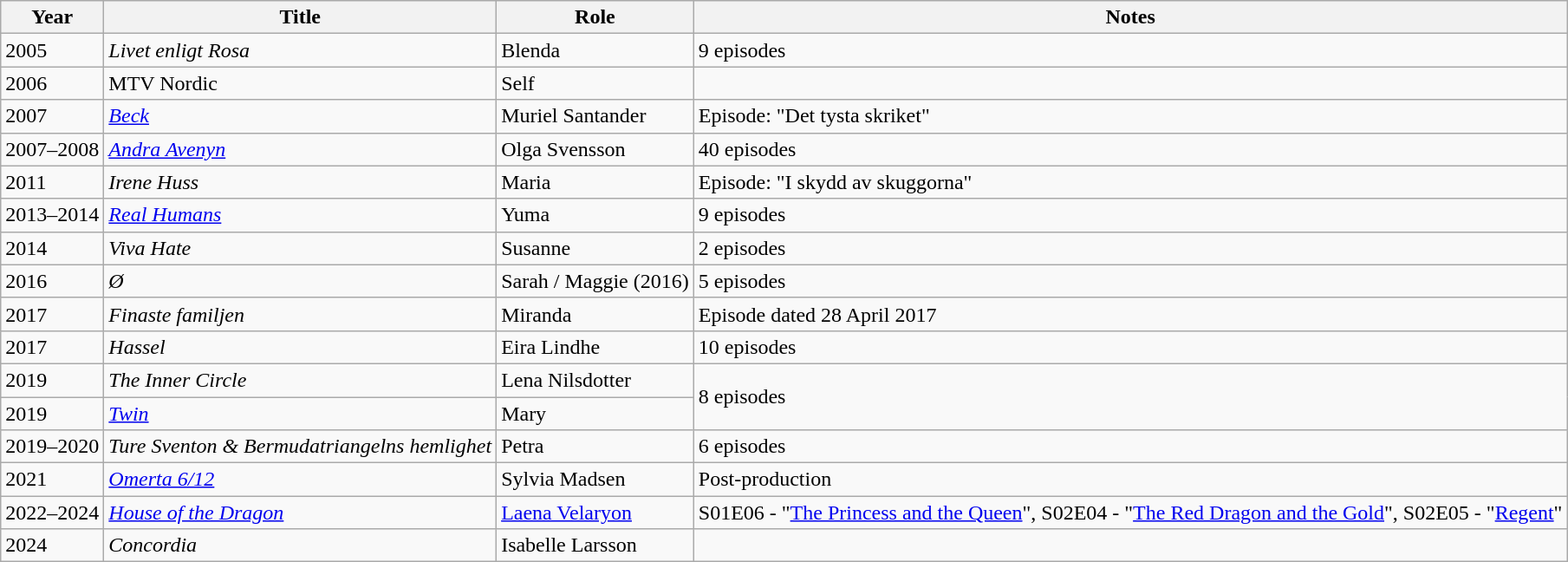<table class="wikitable sortable">
<tr>
<th>Year</th>
<th>Title</th>
<th>Role</th>
<th>Notes</th>
</tr>
<tr>
<td>2005</td>
<td><em>Livet enligt Rosa</em></td>
<td>Blenda</td>
<td>9 episodes</td>
</tr>
<tr>
<td>2006</td>
<td>MTV Nordic</td>
<td>Self</td>
<td></td>
</tr>
<tr>
<td>2007</td>
<td><a href='#'><em>Beck</em></a></td>
<td>Muriel Santander</td>
<td>Episode: "Det tysta skriket"</td>
</tr>
<tr>
<td>2007–2008</td>
<td><em><a href='#'>Andra Avenyn</a></em></td>
<td>Olga Svensson</td>
<td>40 episodes</td>
</tr>
<tr>
<td>2011</td>
<td><em>Irene Huss</em></td>
<td>Maria</td>
<td>Episode: "I skydd av skuggorna"</td>
</tr>
<tr>
<td>2013–2014</td>
<td><em><a href='#'>Real Humans</a></em></td>
<td>Yuma</td>
<td>9 episodes</td>
</tr>
<tr>
<td>2014</td>
<td><em>Viva Hate</em></td>
<td>Susanne</td>
<td>2 episodes</td>
</tr>
<tr>
<td>2016</td>
<td><em>Ø</em></td>
<td>Sarah / Maggie (2016)</td>
<td>5 episodes</td>
</tr>
<tr>
<td>2017</td>
<td><em>Finaste familjen</em></td>
<td>Miranda</td>
<td>Episode dated 28 April 2017</td>
</tr>
<tr>
<td>2017</td>
<td><em>Hassel</em></td>
<td>Eira Lindhe</td>
<td>10 episodes</td>
</tr>
<tr>
<td>2019</td>
<td><em>The Inner Circle</em></td>
<td>Lena Nilsdotter</td>
<td rowspan="2">8 episodes</td>
</tr>
<tr>
<td>2019</td>
<td><a href='#'><em>Twin</em></a></td>
<td>Mary</td>
</tr>
<tr>
<td>2019–2020</td>
<td><em>Ture Sventon & Bermudatriangelns hemlighet</em></td>
<td>Petra</td>
<td>6 episodes</td>
</tr>
<tr>
<td>2021</td>
<td><em><a href='#'>Omerta 6/12</a></em></td>
<td>Sylvia Madsen</td>
<td>Post-production</td>
</tr>
<tr>
<td>2022–2024</td>
<td><em><a href='#'>House of the Dragon</a></em></td>
<td><a href='#'>Laena Velaryon</a></td>
<td>S01E06 - "<a href='#'>The Princess and the Queen</a>", S02E04 - "<a href='#'>The Red Dragon and the Gold</a>", S02E05 - "<a href='#'>Regent</a>"</td>
</tr>
<tr>
<td>2024</td>
<td><em>Concordia</em></td>
<td>Isabelle Larsson</td>
<td></td>
</tr>
</table>
